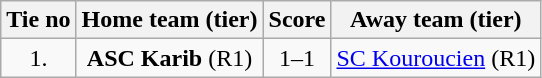<table class="wikitable" style="text-align: center">
<tr>
<th>Tie no</th>
<th>Home team (tier)</th>
<th>Score</th>
<th>Away team (tier)</th>
</tr>
<tr>
<td>1.</td>
<td> <strong>ASC Karib</strong> (R1)</td>
<td>1–1 </td>
<td><a href='#'>SC Kouroucien</a> (R1) </td>
</tr>
</table>
